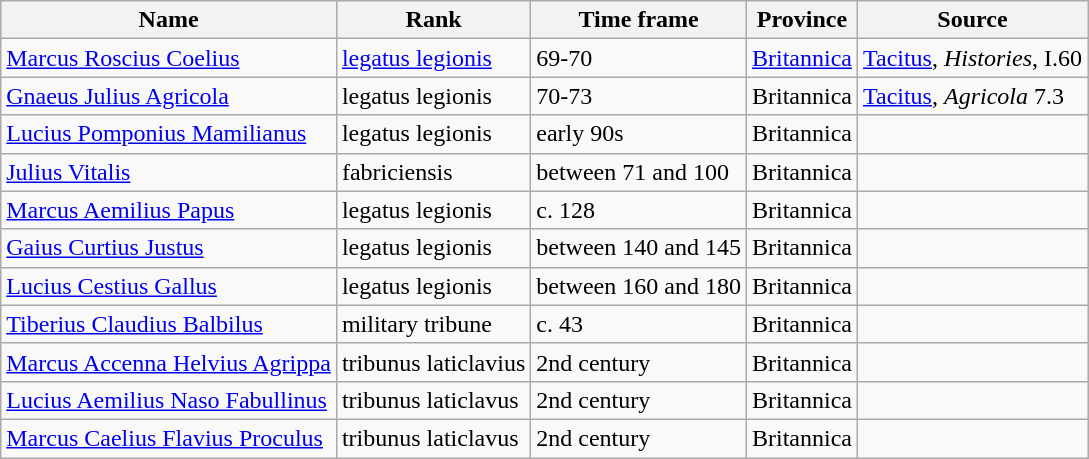<table class="wikitable sortable">
<tr style="vertical-align: top;">
<th>Name</th>
<th>Rank</th>
<th>Time frame</th>
<th>Province</th>
<th>Source</th>
</tr>
<tr>
<td><a href='#'>Marcus Roscius Coelius</a></td>
<td><a href='#'>legatus legionis</a></td>
<td>69-70</td>
<td><a href='#'>Britannica</a></td>
<td><a href='#'>Tacitus</a>, <em>Histories</em>, I.60</td>
</tr>
<tr>
<td><a href='#'>Gnaeus Julius Agricola</a></td>
<td>legatus legionis</td>
<td>70-73</td>
<td>Britannica</td>
<td><a href='#'>Tacitus</a>, <em>Agricola</em> 7.3</td>
</tr>
<tr>
<td><a href='#'>Lucius Pomponius Mamilianus</a></td>
<td>legatus legionis</td>
<td>early 90s</td>
<td>Britannica</td>
<td></td>
</tr>
<tr>
<td><a href='#'>Julius Vitalis</a></td>
<td>fabriciensis</td>
<td>between 71 and 100</td>
<td>Britannica</td>
<td></td>
</tr>
<tr>
<td><a href='#'>Marcus Aemilius Papus</a></td>
<td>legatus legionis</td>
<td>c. 128</td>
<td>Britannica</td>
<td></td>
</tr>
<tr>
<td><a href='#'>Gaius Curtius Justus</a></td>
<td>legatus legionis</td>
<td>between 140 and 145</td>
<td>Britannica</td>
<td></td>
</tr>
<tr>
<td><a href='#'>Lucius Cestius Gallus</a></td>
<td>legatus legionis</td>
<td>between 160 and 180</td>
<td>Britannica</td>
<td></td>
</tr>
<tr>
<td><a href='#'>Tiberius Claudius Balbilus</a></td>
<td>military tribune</td>
<td>c. 43</td>
<td>Britannica</td>
<td></td>
</tr>
<tr>
<td><a href='#'>Marcus Accenna Helvius Agrippa</a></td>
<td>tribunus laticlavius</td>
<td>2nd century</td>
<td>Britannica</td>
<td></td>
</tr>
<tr>
<td><a href='#'>Lucius Aemilius Naso Fabullinus</a></td>
<td>tribunus laticlavus</td>
<td>2nd century</td>
<td>Britannica</td>
<td></td>
</tr>
<tr>
<td><a href='#'>Marcus Caelius Flavius Proculus</a></td>
<td>tribunus laticlavus</td>
<td>2nd century</td>
<td>Britannica</td>
<td></td>
</tr>
</table>
